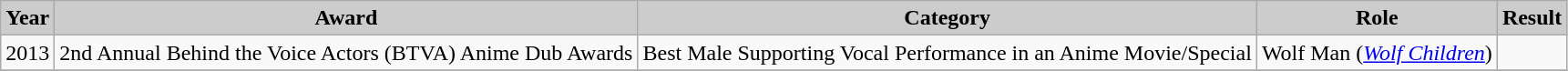<table class="wikitable" ;>
<tr style="text-align:center;">
<th style="background:#ccc;">Year</th>
<th style="background:#ccc;">Award</th>
<th style="background:#ccc;">Category</th>
<th style="background:#ccc;">Role</th>
<th style="background:#ccc;">Result</th>
</tr>
<tr>
<td>2013</td>
<td>2nd Annual Behind the Voice Actors (BTVA) Anime Dub Awards</td>
<td>Best Male Supporting Vocal Performance in an Anime Movie/Special</td>
<td>Wolf Man (<em><a href='#'>Wolf Children</a></em>)</td>
<td></td>
</tr>
<tr>
</tr>
</table>
